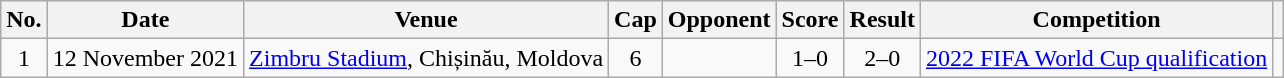<table class="wikitable">
<tr>
<th scope="col">No.</th>
<th scope="col">Date</th>
<th scope="col">Venue</th>
<th scope="col">Cap</th>
<th scope="col">Opponent</th>
<th scope="col">Score</th>
<th scope="col">Result</th>
<th scope="col">Competition</th>
<th scope="col" class="unsortable"></th>
</tr>
<tr>
<td align="center">1</td>
<td>12 November 2021</td>
<td><a href='#'>Zimbru Stadium</a>, Chișinău, Moldova</td>
<td align="center">6</td>
<td></td>
<td align="center">1–0</td>
<td align="center">2–0</td>
<td><a href='#'>2022 FIFA World Cup qualification</a></td>
<td align="center"></td>
</tr>
</table>
